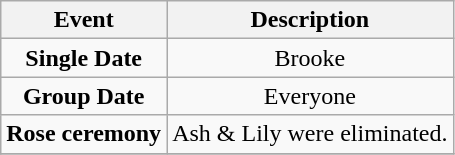<table class="wikitable sortable" style="text-align:center;">
<tr>
<th>Event</th>
<th>Description</th>
</tr>
<tr>
<td><strong>Single Date</strong></td>
<td>Brooke</td>
</tr>
<tr>
<td><strong>Group Date</strong></td>
<td>Everyone</td>
</tr>
<tr>
<td><strong>Rose ceremony</strong></td>
<td>Ash & Lily were eliminated.</td>
</tr>
<tr>
</tr>
</table>
